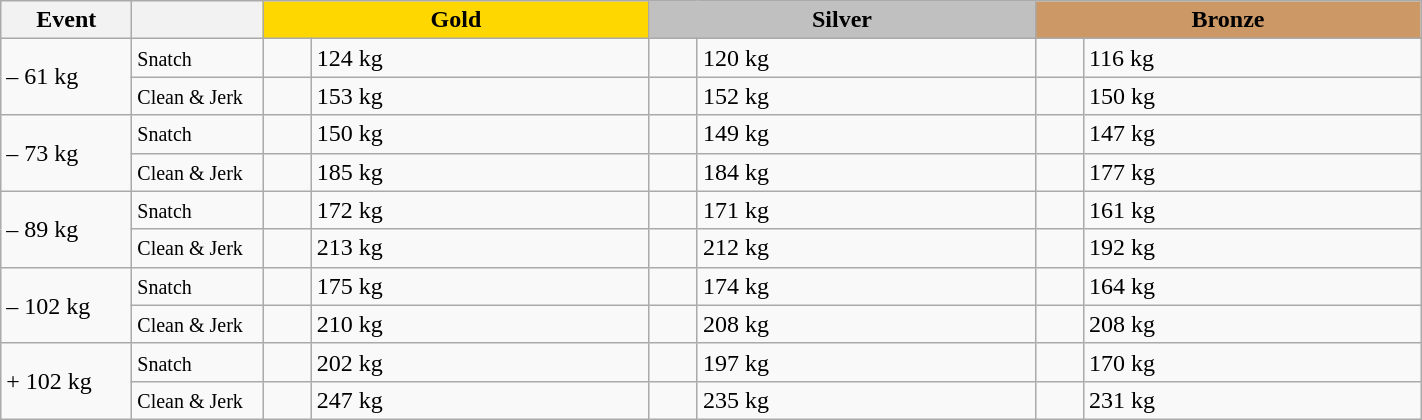<table class="wikitable">
<tr>
<th width="80">Event</th>
<th width="80"></th>
<td colspan="2" bgcolor="gold" align="center" width="250"><strong>Gold</strong></td>
<td colspan="2" bgcolor=silver align="center" width="250"><strong>Silver</strong></td>
<td colspan="2" bgcolor="#cc9966" align="center" width="250"><strong>Bronze</strong></td>
</tr>
<tr>
<td rowspan=2>– 61 kg<br></td>
<td><small>Snatch</small></td>
<td></td>
<td>124 kg</td>
<td></td>
<td>120 kg</td>
<td></td>
<td>116 kg</td>
</tr>
<tr>
<td><small>Clean & Jerk</small></td>
<td></td>
<td>153 kg</td>
<td></td>
<td>152 kg</td>
<td></td>
<td>150 kg</td>
</tr>
<tr>
<td rowspan=2>– 73 kg<br></td>
<td><small>Snatch</small></td>
<td></td>
<td>150 kg</td>
<td></td>
<td>149 kg</td>
<td></td>
<td>147 kg</td>
</tr>
<tr>
<td><small>Clean & Jerk</small></td>
<td></td>
<td>185 kg</td>
<td></td>
<td>184 kg</td>
<td></td>
<td>177 kg</td>
</tr>
<tr>
<td rowspan=2>– 89 kg<br></td>
<td><small>Snatch</small></td>
<td></td>
<td>172 kg</td>
<td></td>
<td>171 kg</td>
<td></td>
<td>161 kg</td>
</tr>
<tr>
<td><small>Clean & Jerk</small></td>
<td></td>
<td>213 kg</td>
<td></td>
<td>212 kg</td>
<td></td>
<td>192 kg</td>
</tr>
<tr>
<td rowspan=2>– 102 kg<br></td>
<td><small>Snatch</small></td>
<td></td>
<td>175 kg</td>
<td></td>
<td>174 kg</td>
<td></td>
<td>164 kg</td>
</tr>
<tr>
<td><small>Clean & Jerk</small></td>
<td></td>
<td>210 kg</td>
<td></td>
<td>208 kg</td>
<td></td>
<td>208 kg</td>
</tr>
<tr>
<td rowspan=2>+ 102 kg<br></td>
<td><small>Snatch</small></td>
<td></td>
<td>202 kg</td>
<td></td>
<td>197 kg</td>
<td></td>
<td>170 kg</td>
</tr>
<tr>
<td><small>Clean & Jerk</small></td>
<td></td>
<td>247 kg</td>
<td></td>
<td>235 kg</td>
<td></td>
<td>231 kg</td>
</tr>
</table>
